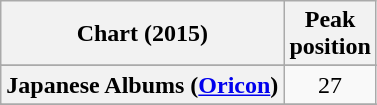<table class="wikitable sortable plainrowheaders" style="text-align:center">
<tr>
<th>Chart (2015)</th>
<th>Peak<br>position</th>
</tr>
<tr>
</tr>
<tr>
</tr>
<tr>
</tr>
<tr>
</tr>
<tr>
</tr>
<tr>
</tr>
<tr>
</tr>
<tr>
</tr>
<tr>
<th scope="row">Japanese Albums (<a href='#'>Oricon</a>)</th>
<td style="text-align:center;">27</td>
</tr>
<tr>
</tr>
<tr>
</tr>
<tr>
</tr>
<tr>
</tr>
<tr>
</tr>
<tr>
</tr>
<tr>
</tr>
<tr>
</tr>
</table>
